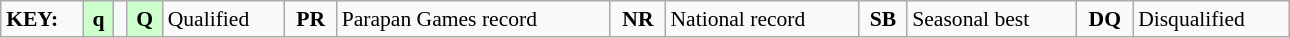<table class="wikitable" style="margin:0.5em auto; font-size:90%;position:relative;" width=68%>
<tr>
<td><strong>KEY:</strong></td>
<td bgcolor=ccffcc align=center><strong>q</strong></td>
<td></td>
<td bgcolor=ccffcc align=center><strong>Q</strong></td>
<td>Qualified</td>
<td align=center><strong>PR</strong></td>
<td>Parapan Games record</td>
<td align=center><strong>NR</strong></td>
<td>National record</td>
<td align=center><strong>SB</strong></td>
<td>Seasonal best</td>
<td align=center><strong>DQ</strong></td>
<td>Disqualified</td>
</tr>
</table>
